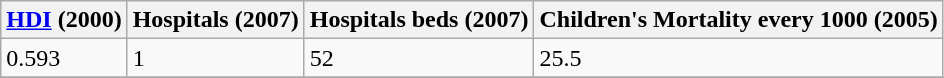<table class="wikitable" border="1">
<tr>
<th><a href='#'>HDI</a> (2000)</th>
<th>Hospitals (2007)</th>
<th>Hospitals beds (2007)</th>
<th>Children's Mortality every 1000 (2005)</th>
</tr>
<tr>
<td>0.593</td>
<td>1</td>
<td>52</td>
<td>25.5</td>
</tr>
<tr>
</tr>
</table>
